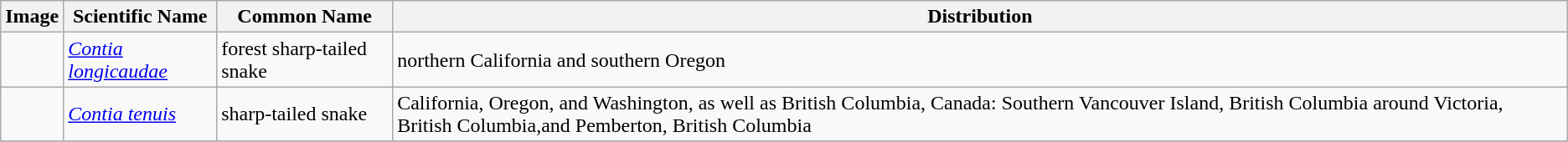<table class="wikitable">
<tr>
<th>Image</th>
<th>Scientific Name</th>
<th>Common Name</th>
<th>Distribution</th>
</tr>
<tr>
<td></td>
<td><em><a href='#'>Contia longicaudae</a></em> </td>
<td>forest sharp-tailed snake</td>
<td>northern California and southern Oregon</td>
</tr>
<tr>
<td></td>
<td><em><a href='#'>Contia tenuis</a></em> </td>
<td>sharp-tailed snake</td>
<td>California, Oregon, and Washington, as well as British Columbia, Canada: Southern Vancouver Island, British Columbia around Victoria, British Columbia,and Pemberton, British Columbia</td>
</tr>
<tr>
</tr>
</table>
